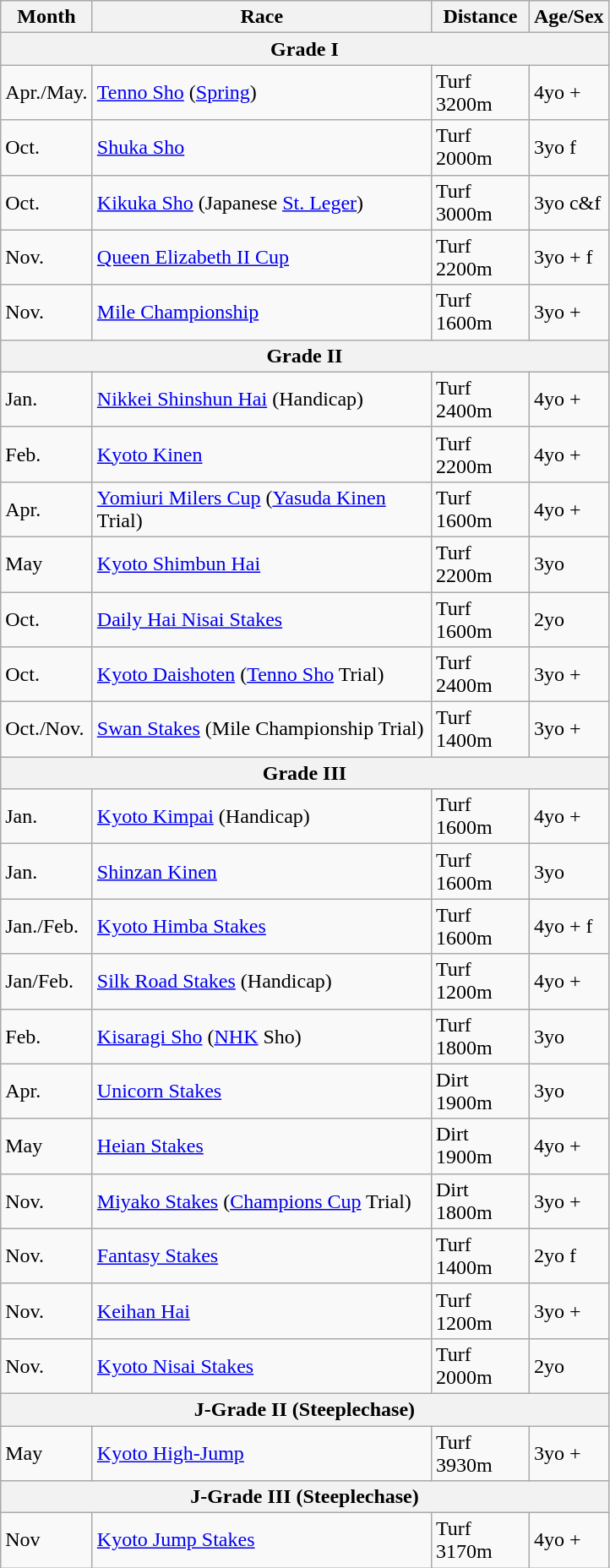<table class=wikitable>
<tr>
<th style="width:65px"><strong>Month</strong></th>
<th style="width:260px"><strong>Race</strong></th>
<th style="width:70px"><strong>Distance</strong></th>
<th><strong>Age/Sex</strong></th>
</tr>
<tr>
<th colspan="4">Grade I</th>
</tr>
<tr>
<td>Apr./May.</td>
<td><a href='#'>Tenno Sho</a> (<a href='#'>Spring</a>)</td>
<td>Turf 3200m</td>
<td>4yo +</td>
</tr>
<tr>
<td>Oct.</td>
<td><a href='#'>Shuka Sho</a></td>
<td>Turf 2000m</td>
<td>3yo f</td>
</tr>
<tr>
<td>Oct.</td>
<td><a href='#'>Kikuka Sho</a> (Japanese <a href='#'>St. Leger</a>)</td>
<td>Turf 3000m</td>
<td>3yo c&f</td>
</tr>
<tr>
<td>Nov.</td>
<td><a href='#'>Queen Elizabeth II Cup</a></td>
<td>Turf 2200m</td>
<td>3yo + f</td>
</tr>
<tr>
<td>Nov.</td>
<td><a href='#'>Mile Championship</a></td>
<td>Turf 1600m</td>
<td>3yo +</td>
</tr>
<tr>
<th colspan="4">Grade II</th>
</tr>
<tr>
<td>Jan.</td>
<td><a href='#'>Nikkei Shinshun Hai</a> (Handicap)</td>
<td>Turf 2400m</td>
<td>4yo +</td>
</tr>
<tr>
<td>Feb.</td>
<td><a href='#'>Kyoto Kinen</a></td>
<td>Turf 2200m</td>
<td>4yo +</td>
</tr>
<tr>
<td>Apr.</td>
<td><a href='#'>Yomiuri Milers Cup</a> (<a href='#'>Yasuda Kinen</a> Trial)</td>
<td>Turf 1600m</td>
<td>4yo +</td>
</tr>
<tr>
<td>May</td>
<td><a href='#'>Kyoto Shimbun Hai</a></td>
<td>Turf 2200m</td>
<td>3yo</td>
</tr>
<tr>
<td>Oct.</td>
<td><a href='#'>Daily Hai Nisai Stakes</a></td>
<td>Turf 1600m</td>
<td>2yo</td>
</tr>
<tr>
<td>Oct.</td>
<td><a href='#'>Kyoto Daishoten</a> (<a href='#'>Tenno Sho</a> Trial)</td>
<td>Turf 2400m</td>
<td>3yo +</td>
</tr>
<tr>
<td>Oct./Nov.</td>
<td><a href='#'>Swan Stakes</a> (Mile Championship Trial)</td>
<td>Turf 1400m</td>
<td>3yo +</td>
</tr>
<tr>
<th colspan="4">Grade III</th>
</tr>
<tr>
<td>Jan.</td>
<td><a href='#'>Kyoto Kimpai</a> (Handicap)</td>
<td>Turf 1600m</td>
<td>4yo +</td>
</tr>
<tr>
<td>Jan.</td>
<td><a href='#'>Shinzan Kinen</a></td>
<td>Turf 1600m</td>
<td>3yo</td>
</tr>
<tr>
<td>Jan./Feb.</td>
<td><a href='#'>Kyoto Himba Stakes</a></td>
<td>Turf 1600m</td>
<td>4yo + f</td>
</tr>
<tr>
<td>Jan/Feb.</td>
<td><a href='#'>Silk Road Stakes</a> (Handicap)</td>
<td>Turf 1200m</td>
<td>4yo +</td>
</tr>
<tr>
<td>Feb.</td>
<td><a href='#'>Kisaragi Sho</a> (<a href='#'>NHK</a> Sho)</td>
<td>Turf 1800m</td>
<td>3yo</td>
</tr>
<tr>
<td>Apr.</td>
<td><a href='#'>Unicorn Stakes</a></td>
<td>Dirt 1900m</td>
<td>3yo</td>
</tr>
<tr>
<td>May</td>
<td><a href='#'>Heian Stakes</a></td>
<td>Dirt 1900m</td>
<td>4yo +</td>
</tr>
<tr>
<td>Nov.</td>
<td><a href='#'>Miyako Stakes</a> (<a href='#'>Champions Cup</a> Trial)</td>
<td>Dirt 1800m</td>
<td>3yo +</td>
</tr>
<tr>
<td>Nov.</td>
<td><a href='#'>Fantasy Stakes</a></td>
<td>Turf 1400m</td>
<td>2yo f</td>
</tr>
<tr>
<td>Nov.</td>
<td><a href='#'>Keihan Hai</a></td>
<td>Turf 1200m</td>
<td>3yo +</td>
</tr>
<tr>
<td>Nov.</td>
<td><a href='#'>Kyoto Nisai Stakes</a></td>
<td>Turf 2000m</td>
<td>2yo</td>
</tr>
<tr>
<th colspan="4">J-Grade II (Steeplechase)</th>
</tr>
<tr>
<td>May</td>
<td><a href='#'>Kyoto High-Jump</a></td>
<td>Turf 3930m</td>
<td>3yo +</td>
</tr>
<tr>
<th colspan="4">J-Grade III (Steeplechase)</th>
</tr>
<tr>
<td>Nov</td>
<td><a href='#'>Kyoto Jump Stakes</a></td>
<td>Turf 3170m</td>
<td>4yo +</td>
</tr>
</table>
